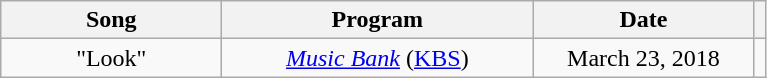<table class="wikitable" style="text-align:center">
<tr>
<th width="140">Song</th>
<th width="200">Program</th>
<th width="140">Date</th>
<th></th>
</tr>
<tr>
<td>"Look"</td>
<td><em><a href='#'>Music Bank</a></em> (<a href='#'>KBS</a>)</td>
<td>March 23, 2018</td>
<td></td>
</tr>
</table>
